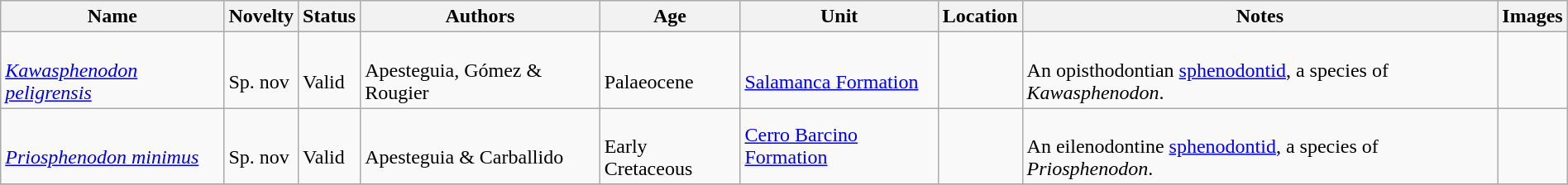<table class="wikitable sortable" align="center" width="100%">
<tr>
<th>Name</th>
<th>Novelty</th>
<th>Status</th>
<th>Authors</th>
<th>Age</th>
<th>Unit</th>
<th>Location</th>
<th>Notes</th>
<th>Images</th>
</tr>
<tr>
<td><br><em><a href='#'>Kawasphenodon peligrensis</a></em></td>
<td><br>Sp. nov</td>
<td><br>Valid</td>
<td><br>Apesteguia, Gómez & Rougier</td>
<td><br>Palaeocene</td>
<td><br><a href='#'>Salamanca Formation</a></td>
<td><br></td>
<td><br>An opisthodontian <a href='#'>sphenodontid</a>, a species of <em>Kawasphenodon</em>.</td>
<td></td>
</tr>
<tr>
<td><br><em><a href='#'>Priosphenodon minimus</a></em></td>
<td><br>Sp. nov</td>
<td><br>Valid</td>
<td><br>Apesteguia & Carballido</td>
<td><br>Early Cretaceous</td>
<td><a href='#'>Cerro Barcino Formation</a></td>
<td><br></td>
<td><br>An eilenodontine <a href='#'>sphenodontid</a>, a species of <em>Priosphenodon</em>.</td>
<td></td>
</tr>
<tr>
</tr>
</table>
